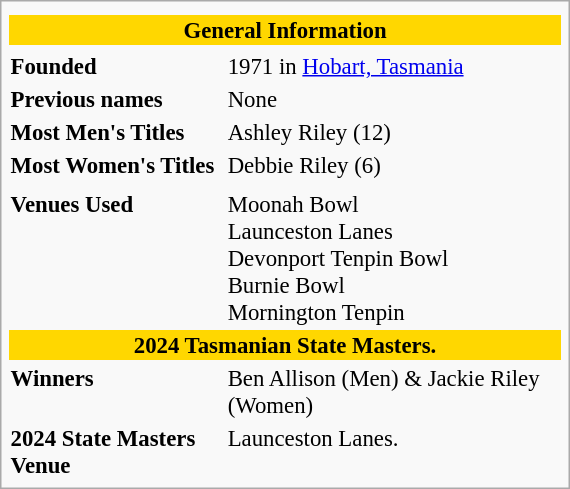<table class="infobox" style="width: 25em; font-size: 95%;">
<tr>
<td align="center" colspan="2"></td>
</tr>
<tr>
<th colspan="2" bgcolor="gold"><strong>General Information</strong></th>
</tr>
<tr>
</tr>
<tr style="vertical-align: top;">
<td><strong>Founded</strong></td>
<td>1971 in <a href='#'>Hobart, Tasmania</a></td>
</tr>
<tr>
<td><strong>Previous names</strong></td>
<td>None</td>
</tr>
<tr>
<td><strong>Most Men's Titles</strong></td>
<td>Ashley Riley (12)</td>
</tr>
<tr>
<td><strong>Most Women's Titles</strong></td>
<td>Debbie Riley (6)</td>
</tr>
<tr>
</tr>
<tr style="vertical-align: top;">
</tr>
<tr>
<td><strong>Venues Used</strong></td>
<td>Moonah Bowl<br>Launceston Lanes<br>Devonport Tenpin Bowl<br>Burnie Bowl<br>Mornington Tenpin</td>
</tr>
<tr>
<th colspan="2" bgcolor="gold"><strong>2024 Tasmanian State Masters.</strong></th>
</tr>
<tr style="vertical-align: top;">
<td><strong>Winners</strong></td>
<td>Ben Allison (Men) & Jackie Riley (Women)</td>
</tr>
<tr>
<td><strong>2024 State Masters Venue</strong></td>
<td>Launceston Lanes.</td>
</tr>
</table>
